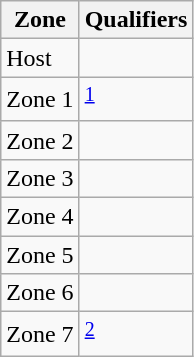<table class=wikitable>
<tr>
<th>Zone</th>
<th>Qualifiers</th>
</tr>
<tr>
<td>Host</td>
<td></td>
</tr>
<tr>
<td>Zone 1</td>
<td><sup><a href='#'>1</a></sup></td>
</tr>
<tr>
<td>Zone 2</td>
<td></td>
</tr>
<tr>
<td>Zone 3</td>
<td></td>
</tr>
<tr>
<td>Zone 4</td>
<td></td>
</tr>
<tr>
<td>Zone 5</td>
<td></td>
</tr>
<tr>
<td>Zone 6</td>
<td></td>
</tr>
<tr>
<td>Zone 7</td>
<td><sup><a href='#'>2</a></sup></td>
</tr>
</table>
